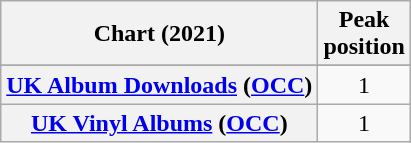<table class="wikitable plainrowheaders" style="text-align:center">
<tr>
<th scope="col">Chart (2021)</th>
<th scope="col">Peak<br>position</th>
</tr>
<tr>
</tr>
<tr>
</tr>
<tr>
<th scope="row"><a href='#'>UK Album Downloads</a> (<a href='#'>OCC</a>)</th>
<td>1</td>
</tr>
<tr>
<th scope="row"><a href='#'>UK Vinyl Albums</a> (<a href='#'>OCC</a>)</th>
<td>1</td>
</tr>
</table>
